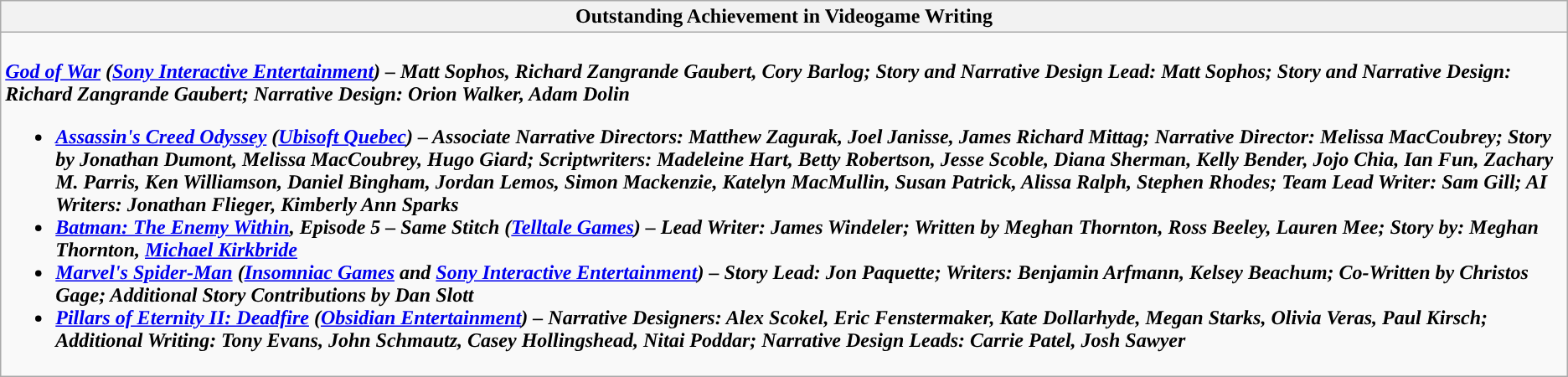<table class=wikitable style="width=100%">
<tr>
<th colspan="2" style="background:">Outstanding Achievement in Videogame Writing</th>
</tr>
<tr>
<td colspan="2" style="vertical-align:top;"><br><strong><em><a href='#'>God of War</a><em> (<a href='#'>Sony Interactive Entertainment</a>) – Matt Sophos, Richard Zangrande Gaubert, Cory Barlog; Story and Narrative Design Lead: Matt Sophos; Story and Narrative Design: Richard Zangrande Gaubert; Narrative Design: Orion Walker, Adam Dolin<strong><ul><li></em><a href='#'>Assassin's Creed Odyssey</a><em> (<a href='#'>Ubisoft Quebec</a>) – Associate Narrative Directors: Matthew Zagurak, Joel Janisse, James Richard Mittag; Narrative Director: Melissa MacCoubrey; Story by Jonathan Dumont, Melissa MacCoubrey, Hugo Giard; Scriptwriters: Madeleine Hart, Betty Robertson, Jesse Scoble, Diana Sherman, Kelly Bender, Jojo Chia, Ian Fun, Zachary M. Parris, Ken Williamson, Daniel Bingham, Jordan Lemos, Simon Mackenzie, Katelyn MacMullin, Susan Patrick, Alissa Ralph, Stephen Rhodes; Team Lead Writer: Sam Gill; AI Writers: Jonathan Flieger, Kimberly Ann Sparks</li><li></em><a href='#'>Batman: The Enemy Within</a><em>, Episode 5 – Same Stitch (<a href='#'>Telltale Games</a>) – Lead Writer: James Windeler; Written by Meghan Thornton, Ross Beeley, Lauren Mee; Story by: Meghan Thornton, <a href='#'>Michael Kirkbride</a></li><li></em><a href='#'>Marvel's Spider-Man</a><em> (<a href='#'>Insomniac Games</a> and <a href='#'>Sony Interactive Entertainment</a>) – Story Lead: Jon Paquette; Writers: Benjamin Arfmann, Kelsey Beachum; Co-Written by Christos Gage; Additional Story Contributions by Dan Slott</li><li></em><a href='#'>Pillars of Eternity II: Deadfire</a><em> (<a href='#'>Obsidian Entertainment</a>) – Narrative Designers: Alex Scokel, Eric Fenstermaker, Kate Dollarhyde, Megan Starks, Olivia Veras, Paul Kirsch; Additional Writing: Tony Evans, John Schmautz, Casey Hollingshead, Nitai Poddar; Narrative Design Leads: Carrie Patel, Josh Sawyer</li></ul></td>
</tr>
</table>
